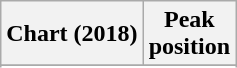<table class="wikitable sortable plainrowheaders" style="text-align:center">
<tr>
<th scope="col">Chart (2018)</th>
<th scope="col">Peak<br>position</th>
</tr>
<tr>
</tr>
<tr>
</tr>
</table>
